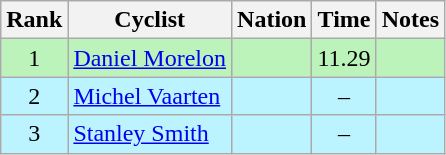<table class="wikitable sortable" style="text-align:center">
<tr>
<th>Rank</th>
<th>Cyclist</th>
<th>Nation</th>
<th>Time</th>
<th>Notes</th>
</tr>
<tr bgcolor=bbf3bb>
<td>1</td>
<td align=left data-sort-value="Morelon, Daniel"><a href='#'>Daniel Morelon</a></td>
<td align=left></td>
<td>11.29</td>
<td></td>
</tr>
<tr bgcolor=bbf3ff>
<td>2</td>
<td align=left data-sort-value="Vaarten, Michel"><a href='#'>Michel Vaarten</a></td>
<td align=left></td>
<td>–</td>
<td></td>
</tr>
<tr bgcolor=bbf3ff>
<td>3</td>
<td align=left data-sort-value="Smith, Stanley"><a href='#'>Stanley Smith</a></td>
<td align=left></td>
<td>–</td>
<td></td>
</tr>
</table>
